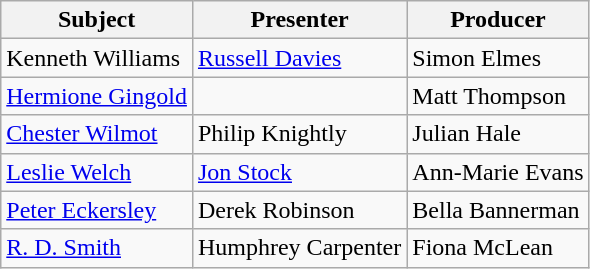<table class="wikitable">
<tr>
<th>Subject</th>
<th>Presenter</th>
<th>Producer</th>
</tr>
<tr>
<td>Kenneth Williams</td>
<td><a href='#'>Russell Davies</a></td>
<td>Simon Elmes</td>
</tr>
<tr>
<td><a href='#'>Hermione Gingold</a></td>
<td></td>
<td>Matt Thompson</td>
</tr>
<tr>
<td><a href='#'>Chester Wilmot</a></td>
<td>Philip Knightly</td>
<td>Julian Hale</td>
</tr>
<tr>
<td><a href='#'>Leslie Welch</a></td>
<td><a href='#'>Jon Stock</a></td>
<td>Ann-Marie Evans</td>
</tr>
<tr>
<td><a href='#'>Peter Eckersley</a></td>
<td>Derek Robinson</td>
<td>Bella Bannerman</td>
</tr>
<tr>
<td><a href='#'>R. D. Smith</a></td>
<td>Humphrey Carpenter</td>
<td>Fiona McLean</td>
</tr>
</table>
